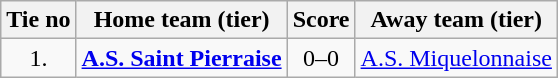<table class="wikitable" style="text-align: center">
<tr>
<th>Tie no</th>
<th>Home team (tier)</th>
<th>Score</th>
<th>Away team (tier)</th>
</tr>
<tr>
<td>1.</td>
<td> <strong><a href='#'>A.S. Saint Pierraise</a></strong></td>
<td>0–0 </td>
<td><a href='#'>A.S. Miquelonnaise</a> </td>
</tr>
</table>
